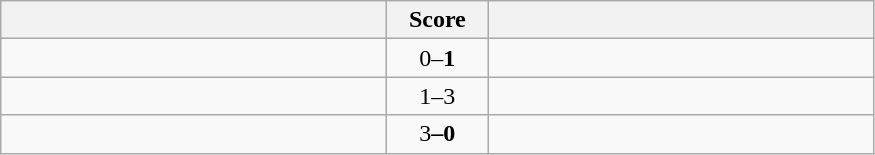<table class="wikitable" style="text-align: center;">
<tr>
<th width=250></th>
<th width=60>Score</th>
<th width=250></th>
</tr>
<tr>
<td align=left></td>
<td>0–<strong>1</strong></td>
<td align=left><strong></td>
</tr>
<tr>
<td align=left></td>
<td>1–</strong>3<strong></td>
<td align=left></strong></td>
</tr>
<tr>
<td align=left><strong></td>
<td></strong>3<strong>–0</td>
<td align=left></td>
</tr>
</table>
